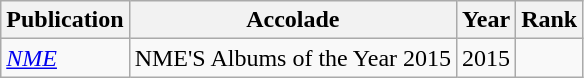<table class="sortable wikitable">
<tr>
<th>Publication</th>
<th>Accolade</th>
<th>Year</th>
<th>Rank</th>
</tr>
<tr>
<td><em><a href='#'>NME</a></em></td>
<td>NME'S Albums of the Year 2015</td>
<td>2015</td>
<td></td>
</tr>
</table>
